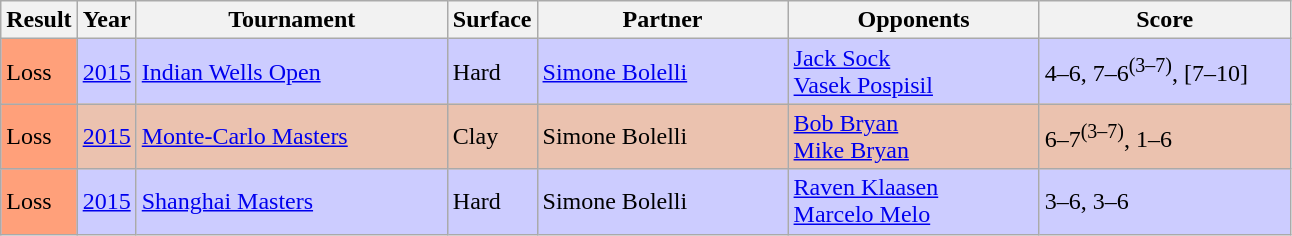<table class=wikitable>
<tr>
<th>Result</th>
<th>Year</th>
<th width=200>Tournament</th>
<th>Surface</th>
<th width=160>Partner</th>
<th width=160>Opponents</th>
<th width=160>Score</th>
</tr>
<tr style="background:#ccf;">
<td bgcolor=FFA07A>Loss</td>
<td><a href='#'>2015</a></td>
<td><a href='#'>Indian Wells Open</a></td>
<td>Hard</td>
<td> <a href='#'>Simone Bolelli</a></td>
<td> <a href='#'>Jack Sock</a><br> <a href='#'>Vasek Pospisil</a></td>
<td>4–6, 7–6<sup>(3–7)</sup>, [7–10]</td>
</tr>
<tr style="background:#ebc2af;">
<td bgcolor=FFA07A>Loss</td>
<td><a href='#'>2015</a></td>
<td><a href='#'>Monte-Carlo Masters</a></td>
<td>Clay</td>
<td> Simone Bolelli</td>
<td> <a href='#'>Bob Bryan</a><br> <a href='#'>Mike Bryan</a></td>
<td>6–7<sup>(3–7)</sup>, 1–6</td>
</tr>
<tr style="background:#ccf;">
<td bgcolor=FFA07A>Loss</td>
<td><a href='#'>2015</a></td>
<td><a href='#'>Shanghai Masters</a></td>
<td>Hard</td>
<td> Simone Bolelli</td>
<td> <a href='#'>Raven Klaasen</a><br> <a href='#'>Marcelo Melo</a></td>
<td>3–6, 3–6</td>
</tr>
</table>
